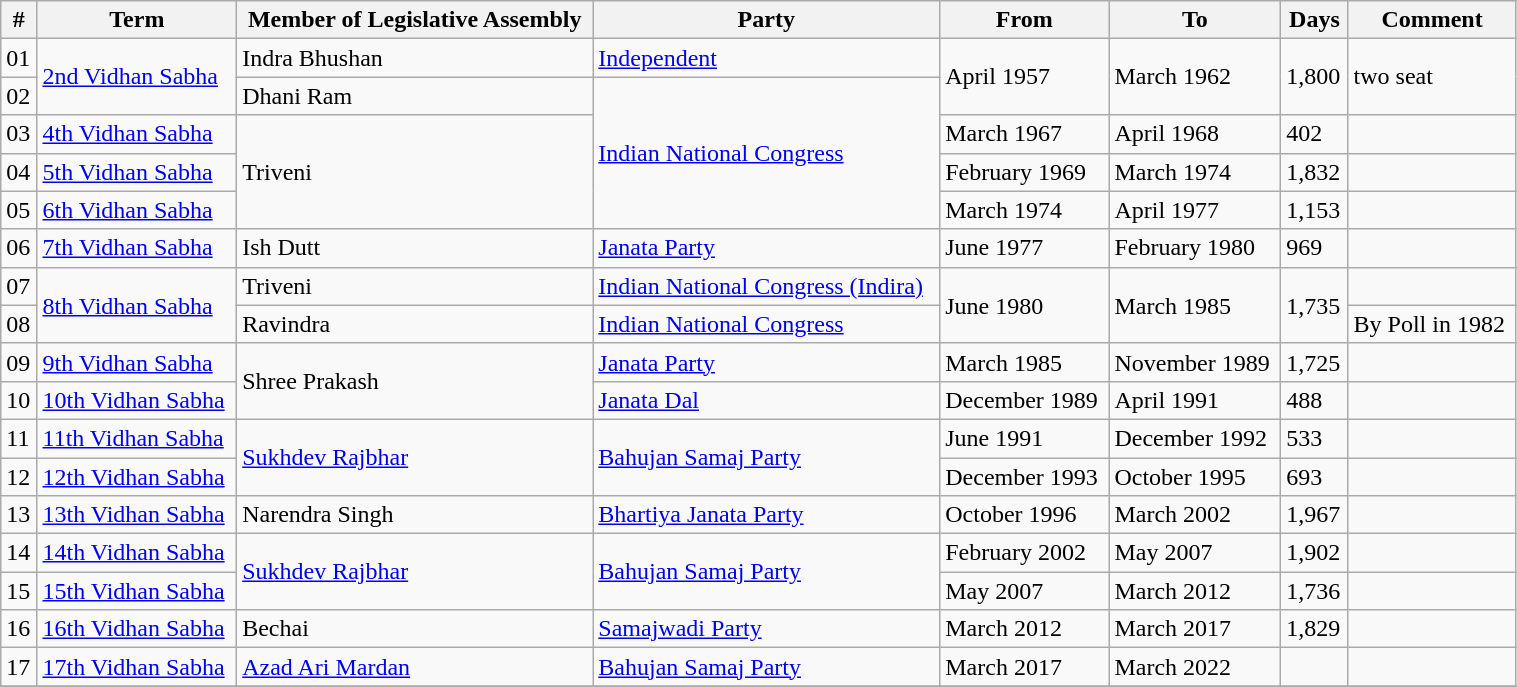<table class="wikitable plainrowheaders sortable" width="80%" style="font-size: x-big;">
<tr>
<th Scope=col>#</th>
<th scope=col>Term</th>
<th scope=col>Member of Legislative Assembly</th>
<th scope=col>Party</th>
<th scope=col>From</th>
<th scope=col>To</th>
<th scope=col>Days</th>
<th scope=col>Comment</th>
</tr>
<tr>
<td>01</td>
<td rowspan="2"><a href='#'>2nd Vidhan Sabha</a></td>
<td>Indra Bhushan</td>
<td><a href='#'>Independent</a></td>
<td rowspan="2">April 1957</td>
<td rowspan="2">March 1962</td>
<td rowspan="2">1,800</td>
<td rowspan="2">two seat</td>
</tr>
<tr>
<td>02</td>
<td>Dhani Ram</td>
<td rowspan="4"><a href='#'>Indian National Congress</a></td>
</tr>
<tr>
<td>03</td>
<td><a href='#'>4th Vidhan Sabha</a></td>
<td rowspan="3">Triveni</td>
<td>March 1967</td>
<td>April 1968</td>
<td>402</td>
<td></td>
</tr>
<tr>
<td>04</td>
<td><a href='#'>5th Vidhan Sabha</a></td>
<td>February 1969</td>
<td>March 1974</td>
<td>1,832</td>
<td></td>
</tr>
<tr>
<td>05</td>
<td><a href='#'>6th Vidhan Sabha</a></td>
<td>March 1974</td>
<td>April 1977</td>
<td>1,153</td>
<td></td>
</tr>
<tr>
<td>06</td>
<td><a href='#'>7th Vidhan Sabha</a></td>
<td>Ish Dutt</td>
<td><a href='#'>Janata Party</a></td>
<td>June 1977</td>
<td>February 1980</td>
<td>969</td>
<td></td>
</tr>
<tr>
<td>07</td>
<td rowspan="2"><a href='#'>8th Vidhan Sabha</a></td>
<td>Triveni</td>
<td><a href='#'>Indian National Congress (Indira)</a></td>
<td rowspan="2">June 1980</td>
<td rowspan="2">March 1985</td>
<td rowspan="2">1,735</td>
<td></td>
</tr>
<tr>
<td>08</td>
<td>Ravindra</td>
<td><a href='#'>Indian National Congress</a></td>
<td>By Poll in 1982</td>
</tr>
<tr>
<td>09</td>
<td><a href='#'>9th Vidhan Sabha</a></td>
<td rowspan="2">Shree Prakash</td>
<td><a href='#'>Janata Party</a></td>
<td>March 1985</td>
<td>November 1989</td>
<td>1,725</td>
<td></td>
</tr>
<tr>
<td>10</td>
<td><a href='#'>10th Vidhan Sabha</a></td>
<td><a href='#'>Janata Dal</a></td>
<td>December 1989</td>
<td>April 1991</td>
<td>488</td>
<td></td>
</tr>
<tr>
<td>11</td>
<td><a href='#'>11th Vidhan Sabha</a></td>
<td rowspan="2"><a href='#'>Sukhdev Rajbhar</a></td>
<td rowspan="2"><a href='#'>Bahujan Samaj Party</a></td>
<td>June 1991</td>
<td>December 1992</td>
<td>533</td>
<td></td>
</tr>
<tr>
<td>12</td>
<td><a href='#'>12th Vidhan Sabha</a></td>
<td>December 1993</td>
<td>October 1995</td>
<td>693</td>
<td></td>
</tr>
<tr>
<td>13</td>
<td><a href='#'>13th Vidhan Sabha</a></td>
<td>Narendra Singh</td>
<td><a href='#'>Bhartiya Janata Party</a></td>
<td>October 1996</td>
<td>March 2002</td>
<td>1,967</td>
<td></td>
</tr>
<tr>
<td>14</td>
<td><a href='#'>14th Vidhan Sabha</a></td>
<td rowspan="2"><a href='#'>Sukhdev Rajbhar</a></td>
<td rowspan="2"><a href='#'>Bahujan Samaj Party</a></td>
<td>February 2002</td>
<td>May 2007</td>
<td>1,902</td>
<td></td>
</tr>
<tr>
<td>15</td>
<td><a href='#'>15th Vidhan Sabha</a></td>
<td>May 2007</td>
<td>March 2012</td>
<td>1,736</td>
<td></td>
</tr>
<tr>
<td>16</td>
<td><a href='#'>16th Vidhan Sabha</a></td>
<td>Bechai</td>
<td><a href='#'>Samajwadi Party</a></td>
<td>March 2012</td>
<td>March 2017</td>
<td>1,829</td>
<td></td>
</tr>
<tr>
<td>17</td>
<td><a href='#'>17th Vidhan Sabha</a></td>
<td><a href='#'>Azad Ari Mardan</a></td>
<td><a href='#'>Bahujan Samaj Party</a></td>
<td>March 2017</td>
<td>March 2022</td>
<td></td>
<td></td>
</tr>
<tr>
</tr>
</table>
